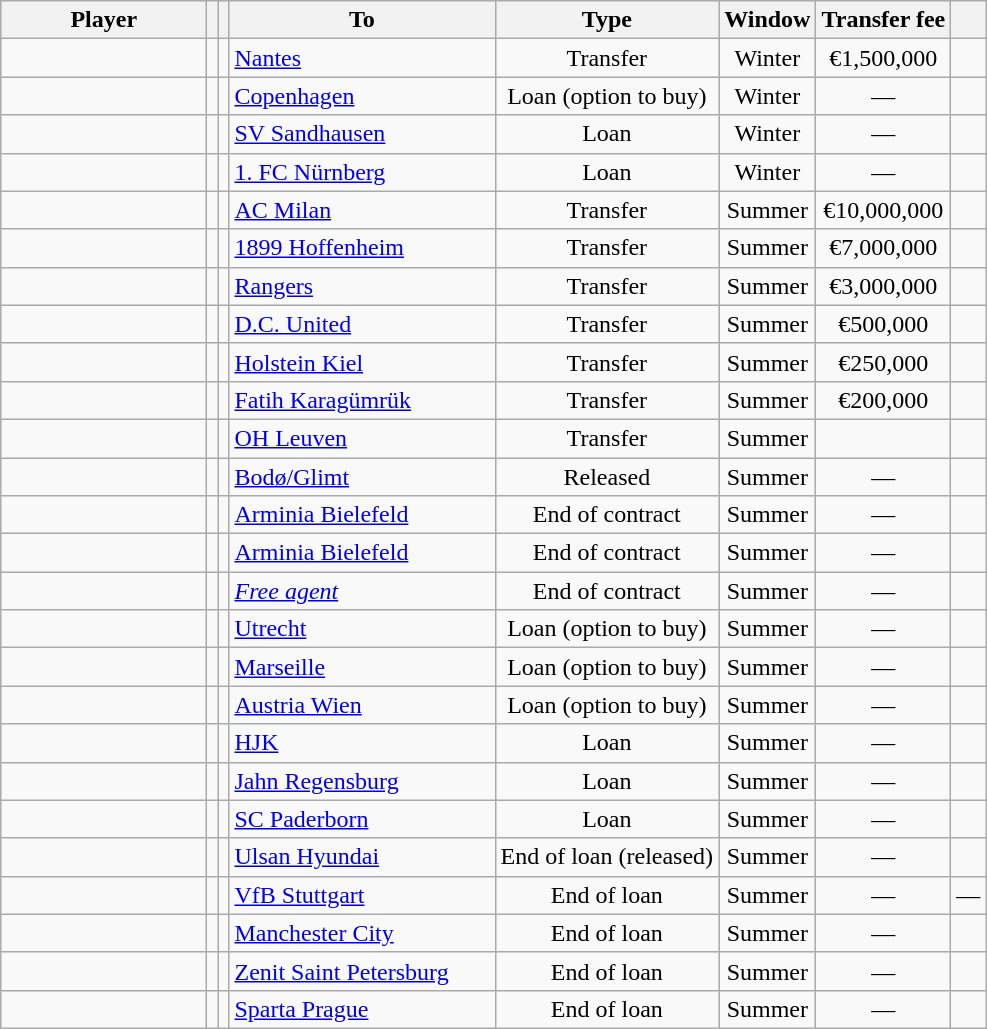<table class="wikitable mw-datatable nowrap sortable" style="text-align:center">
<tr>
<th width="130">Player</th>
<th></th>
<th></th>
<th width=170>To</th>
<th>Type</th>
<th>Window</th>
<th data-sort-type=currency>Transfer fee</th>
<th class="unsortable"></th>
</tr>
<tr>
<td align="left"></td>
<td></td>
<td></td>
<td align="left"> <a href='#'>Nantes</a></td>
<td>Transfer</td>
<td>Winter</td>
<td>€1,500,000</td>
<td></td>
</tr>
<tr>
<td align="left"></td>
<td></td>
<td></td>
<td align="left"> <a href='#'>Copenhagen</a></td>
<td>Loan (option to buy)</td>
<td>Winter</td>
<td>—</td>
<td></td>
</tr>
<tr>
<td align="left"></td>
<td></td>
<td></td>
<td align="left"> <a href='#'>SV Sandhausen</a></td>
<td>Loan</td>
<td>Winter</td>
<td>—</td>
<td></td>
</tr>
<tr>
<td align="left"></td>
<td></td>
<td></td>
<td align="left"> <a href='#'>1. FC Nürnberg</a></td>
<td>Loan</td>
<td>Winter</td>
<td>—</td>
<td></td>
</tr>
<tr>
<td align="left"></td>
<td></td>
<td></td>
<td align="left"> <a href='#'>AC Milan</a></td>
<td>Transfer</td>
<td>Summer</td>
<td>€10,000,000</td>
<td></td>
</tr>
<tr>
<td align="left"></td>
<td></td>
<td></td>
<td align="left"> <a href='#'>1899 Hoffenheim</a></td>
<td>Transfer</td>
<td>Summer</td>
<td>€7,000,000</td>
<td></td>
</tr>
<tr>
<td align="left"></td>
<td></td>
<td></td>
<td align="left"> <a href='#'>Rangers</a></td>
<td>Transfer</td>
<td>Summer</td>
<td>€3,000,000</td>
<td></td>
</tr>
<tr>
<td align="left"></td>
<td></td>
<td></td>
<td align="left"> <a href='#'>D.C. United</a></td>
<td>Transfer</td>
<td>Summer</td>
<td>€500,000</td>
<td></td>
</tr>
<tr>
<td align="left"></td>
<td></td>
<td></td>
<td align="left"> <a href='#'>Holstein Kiel</a></td>
<td>Transfer</td>
<td>Summer</td>
<td>€250,000</td>
<td></td>
</tr>
<tr>
<td align="left"></td>
<td></td>
<td></td>
<td align="left"> <a href='#'>Fatih Karagümrük</a></td>
<td>Transfer</td>
<td>Summer</td>
<td>€200,000</td>
<td></td>
</tr>
<tr>
<td align="left"></td>
<td></td>
<td></td>
<td align="left"> <a href='#'>OH Leuven</a></td>
<td>Transfer</td>
<td>Summer</td>
<td></td>
<td></td>
</tr>
<tr>
<td align="left"></td>
<td></td>
<td></td>
<td align="left"> <a href='#'>Bodø/Glimt</a></td>
<td>Released</td>
<td>Summer</td>
<td>—</td>
<td></td>
</tr>
<tr>
<td align="left"></td>
<td></td>
<td></td>
<td align="left"> <a href='#'>Arminia Bielefeld</a></td>
<td>End of contract</td>
<td>Summer</td>
<td>—</td>
<td></td>
</tr>
<tr>
<td align="left"></td>
<td></td>
<td></td>
<td align="left"> <a href='#'>Arminia Bielefeld</a></td>
<td>End of contract</td>
<td>Summer</td>
<td>—</td>
<td></td>
</tr>
<tr>
<td align="left"></td>
<td></td>
<td></td>
<td align="left"><em><a href='#'>Free agent</a></em></td>
<td>End of contract</td>
<td>Summer</td>
<td>—</td>
<td></td>
</tr>
<tr>
<td align="left"></td>
<td></td>
<td></td>
<td align="left"> <a href='#'>Utrecht</a></td>
<td>Loan (option to buy)</td>
<td>Summer</td>
<td>—</td>
<td></td>
</tr>
<tr>
<td align="left"></td>
<td></td>
<td></td>
<td align="left"> <a href='#'>Marseille</a></td>
<td>Loan (option to buy)</td>
<td>Summer</td>
<td>—</td>
<td></td>
</tr>
<tr>
<td align="left"></td>
<td></td>
<td></td>
<td align="left"> <a href='#'>Austria Wien</a></td>
<td>Loan (option to buy)</td>
<td>Summer</td>
<td>—</td>
<td></td>
</tr>
<tr>
<td align="left"></td>
<td></td>
<td></td>
<td align="left"> <a href='#'>HJK</a></td>
<td>Loan</td>
<td>Summer</td>
<td>—</td>
<td></td>
</tr>
<tr>
<td align="left"></td>
<td></td>
<td></td>
<td align="left"> <a href='#'>Jahn Regensburg</a></td>
<td>Loan</td>
<td>Summer</td>
<td>—</td>
<td></td>
</tr>
<tr>
<td align="left"></td>
<td></td>
<td></td>
<td align="left"> <a href='#'>SC Paderborn</a></td>
<td>Loan</td>
<td>Summer</td>
<td>—</td>
<td></td>
</tr>
<tr>
<td align="left"></td>
<td></td>
<td></td>
<td align="left"> <a href='#'>Ulsan Hyundai</a></td>
<td>End of loan (released)</td>
<td>Summer</td>
<td>—</td>
<td></td>
</tr>
<tr>
<td align="left"></td>
<td></td>
<td></td>
<td align="left"> <a href='#'>VfB Stuttgart</a></td>
<td>End of loan</td>
<td>Summer</td>
<td>—</td>
<td>—</td>
</tr>
<tr>
<td align="left"></td>
<td></td>
<td></td>
<td align="left"> <a href='#'>Manchester City</a></td>
<td>End of loan</td>
<td>Summer</td>
<td>—</td>
<td></td>
</tr>
<tr>
<td align="left"></td>
<td></td>
<td></td>
<td align="left"> <a href='#'>Zenit Saint Petersburg</a></td>
<td>End of loan</td>
<td>Summer</td>
<td>—</td>
<td></td>
</tr>
<tr>
<td align="left"></td>
<td></td>
<td></td>
<td align="left"> <a href='#'>Sparta Prague</a></td>
<td>End of loan</td>
<td>Summer</td>
<td>—</td>
<td></td>
</tr>
</table>
